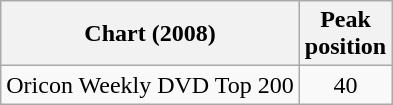<table class="wikitable">
<tr>
<th>Chart (2008)</th>
<th>Peak<br>position</th>
</tr>
<tr>
<td>Oricon Weekly DVD Top 200</td>
<td align="center">40</td>
</tr>
</table>
